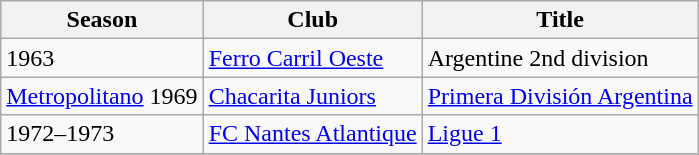<table class="wikitable">
<tr>
<th>Season</th>
<th>Club</th>
<th>Title</th>
</tr>
<tr>
<td>1963</td>
<td><a href='#'>Ferro Carril Oeste</a></td>
<td>Argentine 2nd division</td>
</tr>
<tr>
<td><a href='#'>Metropolitano</a> 1969</td>
<td><a href='#'>Chacarita Juniors</a></td>
<td><a href='#'>Primera División Argentina</a></td>
</tr>
<tr>
<td>1972–1973</td>
<td><a href='#'>FC Nantes Atlantique</a></td>
<td><a href='#'>Ligue 1</a></td>
</tr>
<tr>
</tr>
</table>
